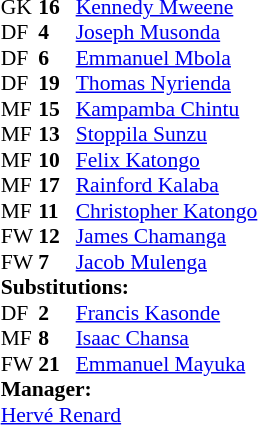<table style="font-size: 90%" cellspacing="0" cellpadding="0" align="center">
<tr>
<th width=25></th>
<th width=25></th>
</tr>
<tr>
<td>GK</td>
<td><strong>16</strong></td>
<td><a href='#'>Kennedy Mweene</a></td>
</tr>
<tr>
<td>DF</td>
<td><strong>4</strong></td>
<td><a href='#'>Joseph Musonda</a></td>
<td></td>
<td></td>
</tr>
<tr>
<td>DF</td>
<td><strong>6</strong></td>
<td><a href='#'>Emmanuel Mbola</a></td>
</tr>
<tr>
<td>DF</td>
<td><strong>19</strong></td>
<td><a href='#'>Thomas Nyrienda</a></td>
</tr>
<tr>
<td>MF</td>
<td><strong>15</strong></td>
<td><a href='#'>Kampamba Chintu</a></td>
</tr>
<tr>
<td>MF</td>
<td><strong>13</strong></td>
<td><a href='#'>Stoppila Sunzu</a></td>
</tr>
<tr>
<td>MF</td>
<td><strong>10</strong></td>
<td><a href='#'>Felix Katongo</a></td>
<td></td>
<td></td>
</tr>
<tr>
<td>MF</td>
<td><strong>17</strong></td>
<td><a href='#'>Rainford Kalaba</a></td>
<td></td>
<td></td>
</tr>
<tr>
<td>MF</td>
<td><strong>11</strong></td>
<td><a href='#'>Christopher Katongo</a></td>
</tr>
<tr>
<td>FW</td>
<td><strong>12</strong></td>
<td><a href='#'>James Chamanga</a></td>
</tr>
<tr>
<td>FW</td>
<td><strong>7</strong></td>
<td><a href='#'>Jacob Mulenga</a></td>
</tr>
<tr>
<td colspan=3><strong>Substitutions:</strong></td>
</tr>
<tr>
<td>DF</td>
<td><strong>2</strong></td>
<td><a href='#'>Francis Kasonde</a></td>
<td></td>
<td></td>
</tr>
<tr>
<td>MF</td>
<td><strong>8</strong></td>
<td><a href='#'>Isaac Chansa</a></td>
<td></td>
<td></td>
</tr>
<tr>
<td>FW</td>
<td><strong>21</strong></td>
<td><a href='#'>Emmanuel Mayuka</a></td>
<td></td>
<td></td>
</tr>
<tr>
<td colspan=3><strong>Manager:</strong></td>
</tr>
<tr>
<td colspan=3> <a href='#'>Hervé Renard</a></td>
</tr>
</table>
